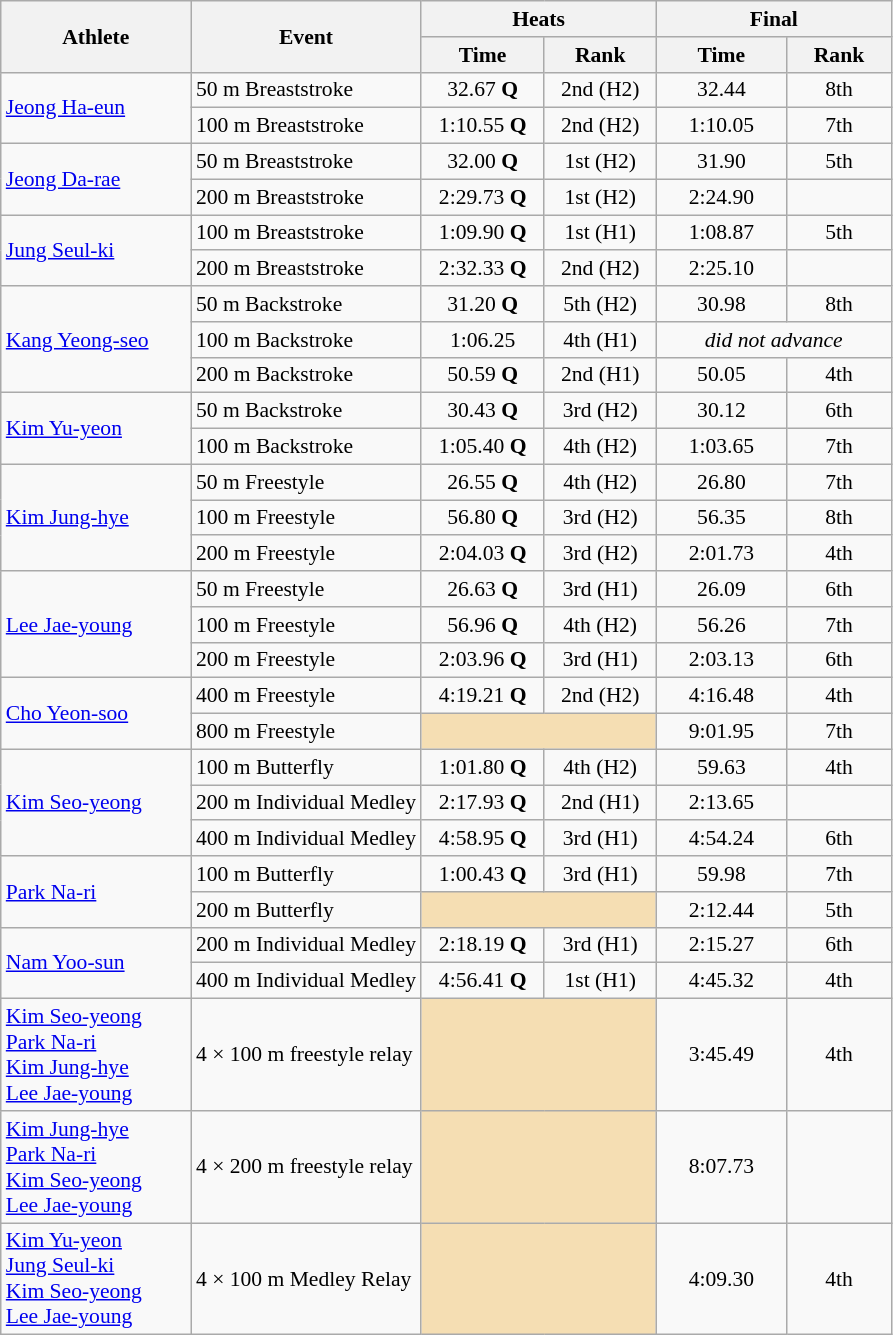<table class="wikitable" style="font-size:90%; text-align:center;">
<tr>
<th rowspan="2" width="120">Athlete</th>
<th rowspan="2">Event</th>
<th colspan="2" width="150">Heats</th>
<th colspan="2" width="150">Final</th>
</tr>
<tr>
<th>Time</th>
<th>Rank</th>
<th>Time</th>
<th>Rank</th>
</tr>
<tr>
<td rowspan=2 align=left><a href='#'>Jeong Ha-eun</a></td>
<td align=left>50 m Breaststroke</td>
<td>32.67 <strong>Q</strong></td>
<td>2nd (H2)</td>
<td>32.44</td>
<td>8th</td>
</tr>
<tr>
<td align=left>100 m Breaststroke</td>
<td>1:10.55 <strong>Q</strong></td>
<td>2nd (H2)</td>
<td>1:10.05</td>
<td>7th</td>
</tr>
<tr>
<td rowspan=2 align=left><a href='#'>Jeong Da-rae</a></td>
<td align=left>50 m Breaststroke</td>
<td>32.00 <strong>Q</strong></td>
<td>1st (H2)</td>
<td>31.90</td>
<td>5th</td>
</tr>
<tr>
<td align=left>200 m Breaststroke</td>
<td>2:29.73 <strong>Q</strong></td>
<td>1st (H2)</td>
<td>2:24.90</td>
<td></td>
</tr>
<tr>
<td rowspan=2 align=left><a href='#'>Jung Seul-ki</a></td>
<td align=left>100 m Breaststroke</td>
<td>1:09.90 <strong>Q</strong></td>
<td>1st (H1)</td>
<td>1:08.87</td>
<td>5th</td>
</tr>
<tr>
<td align=left>200 m Breaststroke</td>
<td>2:32.33 <strong>Q</strong></td>
<td>2nd (H2)</td>
<td>2:25.10</td>
<td></td>
</tr>
<tr>
<td rowspan=3 align=left><a href='#'>Kang Yeong-seo</a></td>
<td align=left>50 m Backstroke</td>
<td>31.20 <strong>Q</strong></td>
<td>5th (H2)</td>
<td>30.98</td>
<td>8th</td>
</tr>
<tr>
<td align=left>100 m Backstroke</td>
<td>1:06.25</td>
<td>4th (H1)</td>
<td colspan=2><em>did not advance</em></td>
</tr>
<tr>
<td align=left>200 m Backstroke</td>
<td>50.59 <strong>Q</strong></td>
<td>2nd (H1)</td>
<td>50.05</td>
<td>4th</td>
</tr>
<tr>
<td rowspan=2 align=left><a href='#'>Kim Yu-yeon</a></td>
<td align=left>50 m Backstroke</td>
<td>30.43 <strong>Q</strong></td>
<td>3rd (H2)</td>
<td>30.12</td>
<td>6th</td>
</tr>
<tr>
<td align=left>100 m Backstroke</td>
<td>1:05.40 <strong>Q</strong></td>
<td>4th (H2)</td>
<td>1:03.65</td>
<td>7th</td>
</tr>
<tr>
<td rowspan=3 align=left><a href='#'>Kim Jung-hye</a></td>
<td align=left>50 m Freestyle</td>
<td>26.55 <strong>Q</strong></td>
<td>4th (H2)</td>
<td>26.80</td>
<td>7th</td>
</tr>
<tr>
<td align=left>100 m Freestyle</td>
<td>56.80 <strong>Q</strong></td>
<td>3rd (H2)</td>
<td>56.35</td>
<td>8th</td>
</tr>
<tr>
<td align=left>200 m Freestyle</td>
<td>2:04.03 <strong>Q</strong></td>
<td>3rd (H2)</td>
<td>2:01.73</td>
<td>4th</td>
</tr>
<tr>
<td rowspan=3 align=left><a href='#'>Lee Jae-young</a></td>
<td align=left>50 m Freestyle</td>
<td>26.63 <strong>Q</strong></td>
<td>3rd (H1)</td>
<td>26.09</td>
<td>6th</td>
</tr>
<tr>
<td align=left>100 m Freestyle</td>
<td>56.96 <strong>Q</strong></td>
<td>4th (H2)</td>
<td>56.26</td>
<td>7th</td>
</tr>
<tr>
<td align=left>200 m Freestyle</td>
<td>2:03.96 <strong>Q</strong></td>
<td>3rd (H1)</td>
<td>2:03.13</td>
<td>6th</td>
</tr>
<tr>
<td rowspan=2 align=left><a href='#'>Cho Yeon-soo</a></td>
<td align=left>400 m Freestyle</td>
<td>4:19.21 <strong>Q</strong></td>
<td>2nd (H2)</td>
<td>4:16.48</td>
<td>4th</td>
</tr>
<tr>
<td align=left>800 m Freestyle</td>
<td colspan=2 bgcolor=wheat></td>
<td>9:01.95</td>
<td>7th</td>
</tr>
<tr>
<td rowspan=3 align=left><a href='#'>Kim Seo-yeong</a></td>
<td align=left>100 m Butterfly</td>
<td>1:01.80 <strong>Q</strong></td>
<td>4th (H2)</td>
<td>59.63</td>
<td>4th</td>
</tr>
<tr>
<td align=left>200 m Individual Medley</td>
<td>2:17.93 <strong>Q</strong></td>
<td>2nd (H1)</td>
<td>2:13.65</td>
<td></td>
</tr>
<tr>
<td align=left>400 m Individual Medley</td>
<td>4:58.95 <strong>Q</strong></td>
<td>3rd (H1)</td>
<td>4:54.24</td>
<td>6th</td>
</tr>
<tr>
<td rowspan=2 align=left><a href='#'>Park Na-ri</a></td>
<td align=left>100 m Butterfly</td>
<td>1:00.43 <strong>Q</strong></td>
<td>3rd (H1)</td>
<td>59.98</td>
<td>7th</td>
</tr>
<tr>
<td align=left>200 m Butterfly</td>
<td colspan=2 bgcolor=wheat></td>
<td>2:12.44</td>
<td>5th</td>
</tr>
<tr>
<td rowspan=2 align=left><a href='#'>Nam Yoo-sun</a></td>
<td align=left>200 m Individual Medley</td>
<td>2:18.19 <strong>Q</strong></td>
<td>3rd (H1)</td>
<td>2:15.27</td>
<td>6th</td>
</tr>
<tr>
<td align=left>400 m Individual Medley</td>
<td>4:56.41 <strong>Q</strong></td>
<td>1st (H1)</td>
<td>4:45.32</td>
<td>4th</td>
</tr>
<tr>
<td align=left><a href='#'>Kim Seo-yeong</a><br><a href='#'>Park Na-ri</a><br><a href='#'>Kim Jung-hye</a><br><a href='#'>Lee Jae-young</a></td>
<td align=left>4 × 100 m freestyle relay</td>
<td colspan=2 bgcolor=wheat></td>
<td>3:45.49</td>
<td>4th</td>
</tr>
<tr>
<td align=left><a href='#'>Kim Jung-hye</a><br><a href='#'>Park Na-ri</a><br><a href='#'>Kim Seo-yeong</a><br><a href='#'>Lee Jae-young</a></td>
<td align=left>4 × 200 m freestyle relay</td>
<td colspan=2 bgcolor=wheat></td>
<td>8:07.73</td>
<td></td>
</tr>
<tr>
<td align=left><a href='#'>Kim Yu-yeon</a><br><a href='#'>Jung Seul-ki</a><br><a href='#'>Kim Seo-yeong</a><br><a href='#'>Lee Jae-young</a></td>
<td align=left>4 × 100 m Medley Relay</td>
<td colspan=2 bgcolor=wheat></td>
<td>4:09.30</td>
<td>4th</td>
</tr>
</table>
